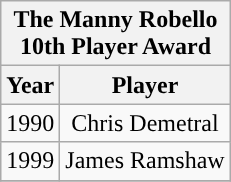<table class="wikitable" style="display: inline-table; margin-right: 20px; text-align:center">
<tr>
<th scope="col" colspan="2" style="width: 145px;">The Manny Robello 10th Player Award</th>
</tr>
<tr>
<th scope="col">Year</th>
<th scope="col">Player</th>
</tr>
<tr>
<td>1990</td>
<td>Chris Demetral</td>
</tr>
<tr>
<td>1999</td>
<td>James Ramshaw</td>
</tr>
<tr>
</tr>
</table>
